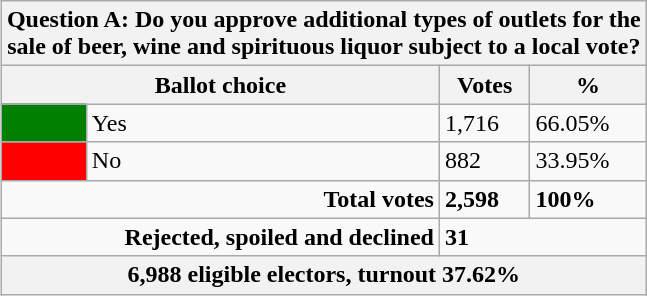<table class="wikitable" align=right>
<tr>
<th colspan=4>Question A: Do you approve additional types of outlets for the<br> sale of beer, wine and spirituous liquor subject to a local vote?</th>
</tr>
<tr>
<th colspan=2>Ballot choice</th>
<th>Votes</th>
<th>%</th>
</tr>
<tr>
<td bgcolor=green></td>
<td>Yes</td>
<td>1,716</td>
<td>66.05%</td>
</tr>
<tr>
<td bgcolor=red></td>
<td>No</td>
<td>882</td>
<td>33.95%</td>
</tr>
<tr>
<td align=right colspan=2><strong>Total votes</strong></td>
<td><strong>2,598</strong></td>
<td><strong>100%</strong></td>
</tr>
<tr>
<td align=right colspan=2><strong>Rejected, spoiled and declined</strong></td>
<td colspan=2><strong>31</strong></td>
</tr>
<tr>
<th colspan=4>6,988 eligible electors, turnout 37.62%</th>
</tr>
</table>
